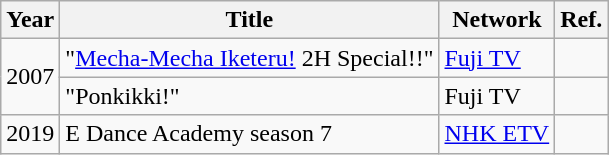<table class="wikitable">
<tr>
<th>Year</th>
<th>Title</th>
<th>Network</th>
<th>Ref.</th>
</tr>
<tr>
<td rowspan="2">2007</td>
<td>"<a href='#'>Mecha-Mecha Iketeru!</a> 2H Special!!"</td>
<td><a href='#'>Fuji TV</a></td>
<td></td>
</tr>
<tr>
<td>"Ponkikki!"</td>
<td>Fuji TV</td>
<td></td>
</tr>
<tr>
<td>2019</td>
<td>E Dance Academy season 7</td>
<td><a href='#'>NHK ETV</a></td>
<td></td>
</tr>
</table>
